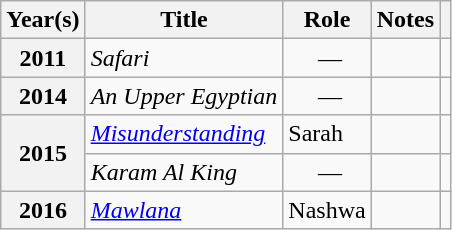<table class="wikitable plainrowheaders sortable"  style=font-size:100%>
<tr>
<th scope="col">Year(s)</th>
<th scope="col">Title</th>
<th scope="col" class="unsortable">Role</th>
<th scope="col" class="unsortable">Notes</th>
<th scope="col" class="unsortable"></th>
</tr>
<tr>
<th scope="row">2011</th>
<td><em>Safari</em></td>
<td align="center"> —</td>
<td></td>
<td style="text-align:center;"></td>
</tr>
<tr>
<th scope="row">2014</th>
<td><em>An Upper Egyptian</em></td>
<td align="center"> —</td>
<td></td>
<td style="text-align:center;"></td>
</tr>
<tr>
<th scope="row" rowspan="2">2015</th>
<td><em><a href='#'>Misunderstanding</a></em></td>
<td>Sarah</td>
<td></td>
<td style="text-align:center;"></td>
</tr>
<tr>
<td><em>Karam Al King</em></td>
<td align="center"> —</td>
<td></td>
<td style="text-align:center;"></td>
</tr>
<tr>
<th scope="row">2016</th>
<td><em><a href='#'>Mawlana</a></em></td>
<td>Nashwa</td>
<td></td>
<td style="text-align:center;"></td>
</tr>
</table>
